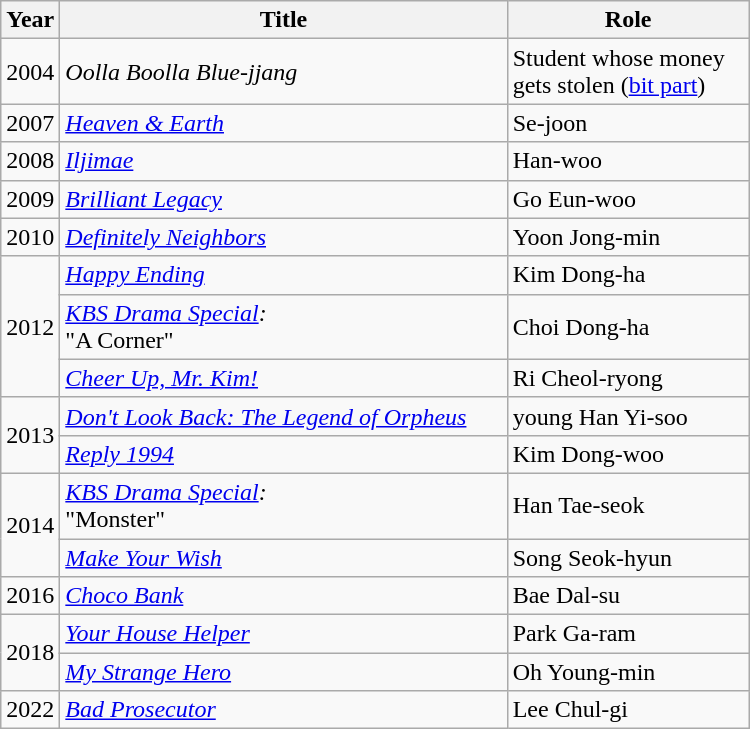<table class="wikitable" style="width:500px">
<tr>
<th width=10>Year</th>
<th>Title</th>
<th>Role</th>
</tr>
<tr>
<td>2004</td>
<td><em>Oolla Boolla Blue-jjang</em></td>
<td>Student whose money <br> gets stolen (<a href='#'>bit part</a>)</td>
</tr>
<tr>
<td>2007</td>
<td><em><a href='#'>Heaven & Earth</a></em></td>
<td>Se-joon</td>
</tr>
<tr>
<td>2008</td>
<td><em><a href='#'>Iljimae</a></em></td>
<td>Han-woo</td>
</tr>
<tr>
<td>2009</td>
<td><em><a href='#'>Brilliant Legacy</a></em></td>
<td>Go Eun-woo</td>
</tr>
<tr>
<td>2010</td>
<td><em><a href='#'>Definitely Neighbors</a></em></td>
<td>Yoon Jong-min</td>
</tr>
<tr>
<td rowspan=3>2012</td>
<td><em><a href='#'>Happy Ending</a></em></td>
<td>Kim Dong-ha</td>
</tr>
<tr>
<td><em><a href='#'>KBS Drama Special</a>:</em><br>"A Corner"</td>
<td>Choi Dong-ha</td>
</tr>
<tr>
<td><em><a href='#'>Cheer Up, Mr. Kim!</a></em></td>
<td>Ri Cheol-ryong</td>
</tr>
<tr>
<td rowspan=2>2013</td>
<td><em><a href='#'>Don't Look Back: The Legend of Orpheus</a></em></td>
<td>young Han Yi-soo</td>
</tr>
<tr>
<td><em><a href='#'>Reply 1994</a></em></td>
<td>Kim Dong-woo</td>
</tr>
<tr>
<td rowspan=2>2014</td>
<td><em><a href='#'>KBS Drama Special</a>:</em><br>"Monster"</td>
<td>Han Tae-seok</td>
</tr>
<tr>
<td><em><a href='#'>Make Your Wish</a></em></td>
<td>Song Seok-hyun</td>
</tr>
<tr>
<td>2016</td>
<td><em><a href='#'>Choco Bank</a></em></td>
<td>Bae Dal-su</td>
</tr>
<tr>
<td rowspan=2>2018</td>
<td><em><a href='#'>Your House Helper</a></em></td>
<td>Park Ga-ram</td>
</tr>
<tr>
<td><em><a href='#'>My Strange Hero</a></em></td>
<td>Oh Young-min</td>
</tr>
<tr>
<td>2022</td>
<td><em><a href='#'>Bad Prosecutor</a></em></td>
<td>Lee Chul-gi</td>
</tr>
</table>
